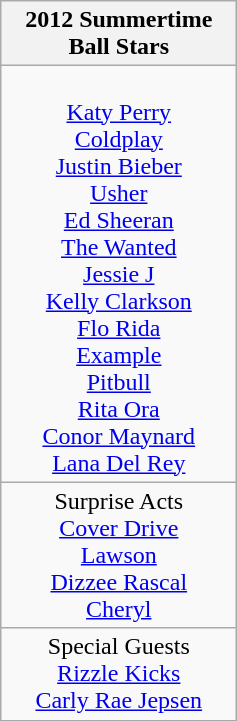<table class="wikitable">
<tr>
<th>2012 Summertime Ball Stars</th>
</tr>
<tr>
<td style="text-align:center; vertical-align:top; width:150px;"><br><a href='#'>Katy Perry</a>
<br><a href='#'>Coldplay</a>
<br><a href='#'>Justin Bieber</a>
<br><a href='#'>Usher</a>
<br><a href='#'>Ed Sheeran</a>
<br><a href='#'>The Wanted</a>
<br><a href='#'>Jessie J</a>
<br><a href='#'>Kelly Clarkson</a>
<br><a href='#'>Flo Rida</a>
<br><a href='#'>Example</a>
<br><a href='#'>Pitbull</a>
<br><a href='#'>Rita Ora</a>
<br><a href='#'>Conor Maynard</a>
<br><a href='#'>Lana Del Rey</a></td>
</tr>
<tr>
<td style="text-align:center; vertical-align:top; width:150px;">Surprise Acts<br><a href='#'>Cover Drive</a>
<br><a href='#'>Lawson</a>
<br><a href='#'>Dizzee Rascal</a>
<br><a href='#'>Cheryl</a></td>
</tr>
<tr>
<td style="text-align:center; vertical-align:top; width:150px;">Special Guests<br><a href='#'>Rizzle Kicks</a>
<br><a href='#'>Carly Rae Jepsen</a></td>
</tr>
</table>
